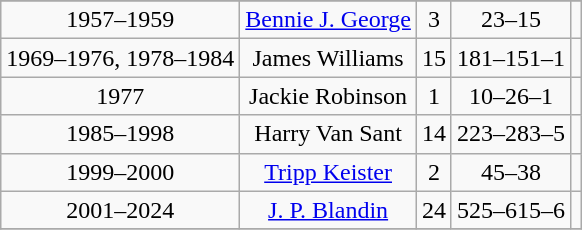<table class="wikitable" style="text-align:center">
<tr>
</tr>
<tr>
<td>1957–1959</td>
<td><a href='#'>Bennie J. George</a></td>
<td>3</td>
<td>23–15</td>
<td></td>
</tr>
<tr>
<td>1969–1976, 1978–1984</td>
<td>James Williams</td>
<td>15</td>
<td>181–151–1</td>
<td></td>
</tr>
<tr>
<td>1977</td>
<td>Jackie Robinson</td>
<td>1</td>
<td>10–26–1</td>
<td></td>
</tr>
<tr>
<td>1985–1998</td>
<td>Harry Van Sant</td>
<td>14</td>
<td>223–283–5</td>
<td></td>
</tr>
<tr>
<td>1999–2000</td>
<td><a href='#'>Tripp Keister</a></td>
<td>2</td>
<td>45–38</td>
<td></td>
</tr>
<tr>
<td>2001–2024</td>
<td><a href='#'>J. P. Blandin</a></td>
<td>24</td>
<td>525–615–6</td>
<td></td>
</tr>
<tr>
</tr>
</table>
